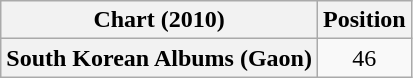<table class="wikitable plainrowheaders">
<tr>
<th scope="col">Chart (2010)</th>
<th scope="col">Position</th>
</tr>
<tr>
<th scope="row">South Korean Albums (Gaon)</th>
<td style="text-align:center;">46</td>
</tr>
</table>
